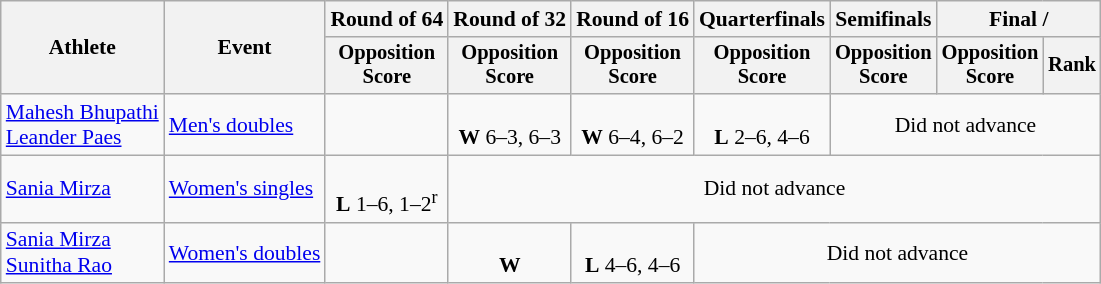<table class=wikitable style="font-size:90%">
<tr>
<th rowspan="2">Athlete</th>
<th rowspan="2">Event</th>
<th>Round of 64</th>
<th>Round of 32</th>
<th>Round of 16</th>
<th>Quarterfinals</th>
<th>Semifinals</th>
<th colspan=2>Final / </th>
</tr>
<tr style="font-size:95%">
<th>Opposition<br>Score</th>
<th>Opposition<br>Score</th>
<th>Opposition<br>Score</th>
<th>Opposition<br>Score</th>
<th>Opposition<br>Score</th>
<th>Opposition<br>Score</th>
<th>Rank</th>
</tr>
<tr align=center>
<td align=left><a href='#'>Mahesh Bhupathi</a> <br><a href='#'>Leander Paes</a></td>
<td align=left><a href='#'>Men's doubles</a></td>
<td></td>
<td><br><strong>W</strong> 6–3, 6–3</td>
<td><br><strong>W</strong> 6–4, 6–2</td>
<td><br><strong>L</strong> 2–6, 4–6</td>
<td colspan=3>Did not advance</td>
</tr>
<tr align=center>
<td align=left><a href='#'>Sania Mirza</a></td>
<td align=left><a href='#'>Women's singles</a></td>
<td><br><strong>L</strong> 1–6, 1–2<sup>r</sup></td>
<td colspan=6>Did not advance</td>
</tr>
<tr align=center>
<td align=left><a href='#'>Sania Mirza</a> <br><a href='#'>Sunitha Rao</a></td>
<td align=left><a href='#'>Women's doubles</a></td>
<td></td>
<td><br><strong>W</strong> </td>
<td><br><strong>L</strong> 4–6, 4–6</td>
<td colspan=4>Did not advance</td>
</tr>
</table>
